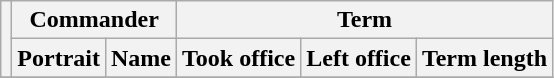<table class="wikitable sortable" style="text-align:center;">
<tr>
<th rowspan=2></th>
<th colspan=2>Commander</th>
<th colspan=3>Term</th>
</tr>
<tr>
<th>Portrait</th>
<th>Name</th>
<th>Took office</th>
<th>Left office</th>
<th>Term length</th>
</tr>
<tr>
</tr>
</table>
